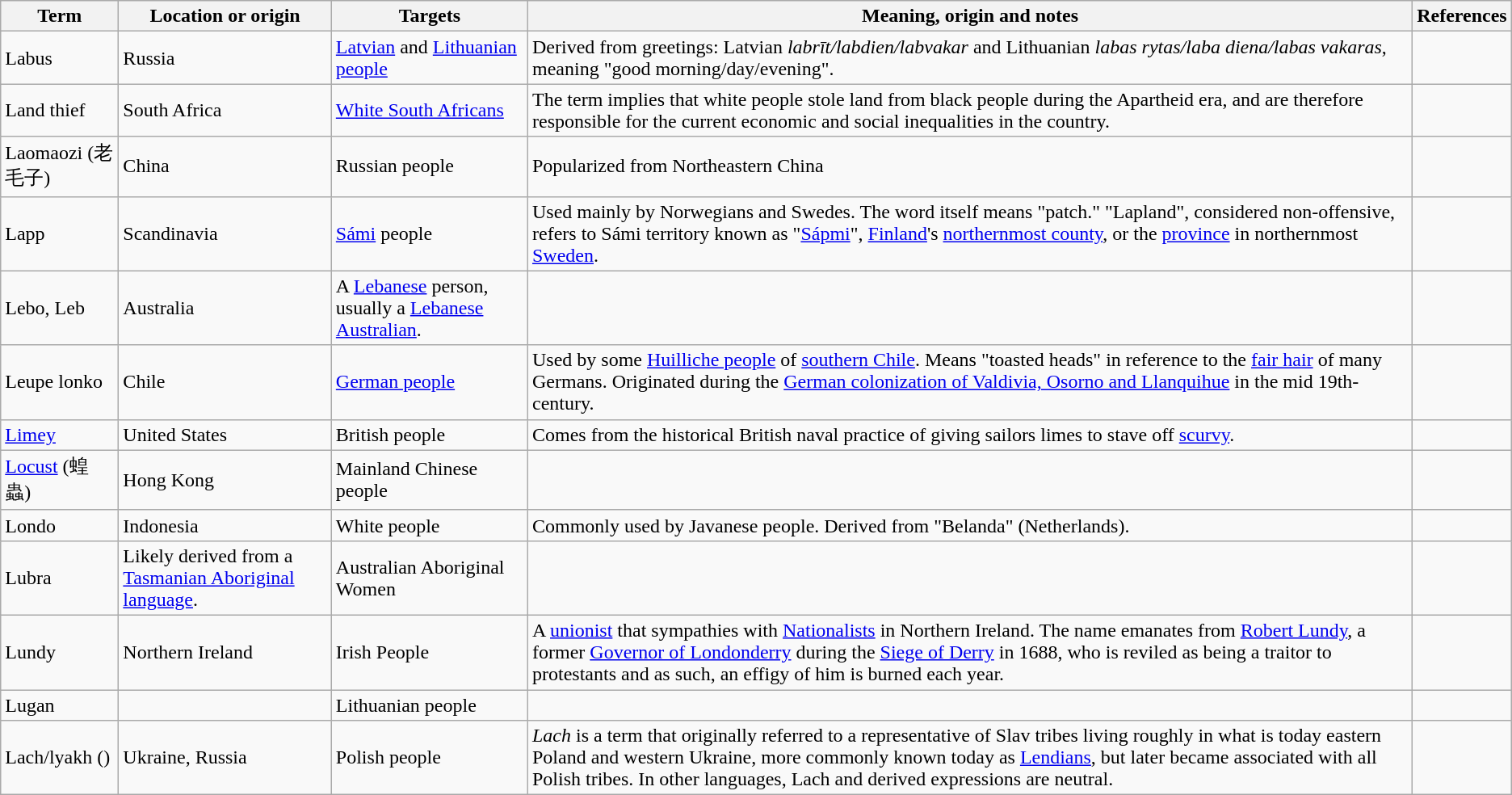<table class="wikitable">
<tr>
<th>Term</th>
<th>Location or origin</th>
<th>Targets</th>
<th>Meaning, origin and notes</th>
<th>References</th>
</tr>
<tr>
<td>Labus</td>
<td>Russia</td>
<td><a href='#'>Latvian</a> and <a href='#'>Lithuanian people</a></td>
<td>Derived from greetings: Latvian <em>labrīt/labdien/labvakar</em> and Lithuanian <em>labas rytas/laba diena/labas vakaras</em>, meaning "good morning/day/evening".</td>
<td></td>
</tr>
<tr>
<td>Land thief</td>
<td>South Africa</td>
<td><a href='#'>White South Africans</a></td>
<td>The term implies that white people stole land from black people during the Apartheid era, and are therefore responsible for the current economic and social inequalities in the country.</td>
<td></td>
</tr>
<tr>
<td>Laomaozi (老毛子)</td>
<td>China</td>
<td>Russian people</td>
<td>Popularized from Northeastern China</td>
<td></td>
</tr>
<tr>
<td>Lapp</td>
<td>Scandinavia</td>
<td><a href='#'>Sámi</a> people</td>
<td>Used mainly by Norwegians and Swedes. The word itself means "patch." "Lapland", considered non-offensive, refers to Sámi territory known as "<a href='#'>Sápmi</a>", <a href='#'>Finland</a>'s <a href='#'>northernmost county</a>, or the <a href='#'>province</a> in northernmost <a href='#'>Sweden</a>.</td>
<td></td>
</tr>
<tr>
<td>Lebo, Leb</td>
<td>Australia</td>
<td>A <a href='#'>Lebanese</a> person, usually a <a href='#'>Lebanese Australian</a>.</td>
<td></td>
<td></td>
</tr>
<tr>
<td>Leupe lonko</td>
<td>Chile</td>
<td><a href='#'>German people</a></td>
<td>Used by some <a href='#'>Huilliche people</a> of <a href='#'>southern Chile</a>. Means "toasted heads" in reference to the <a href='#'>fair hair</a> of many Germans. Originated during the <a href='#'>German colonization of Valdivia, Osorno and Llanquihue</a> in the mid 19th-century.</td>
<td></td>
</tr>
<tr>
<td><a href='#'>Limey</a></td>
<td>United States</td>
<td>British people</td>
<td>Comes from the historical British naval practice of giving sailors limes to stave off <a href='#'>scurvy</a>.</td>
<td></td>
</tr>
<tr>
<td><a href='#'>Locust</a> (蝗蟲)</td>
<td>Hong Kong</td>
<td>Mainland Chinese people</td>
<td></td>
<td></td>
</tr>
<tr>
<td>Londo</td>
<td>Indonesia</td>
<td>White people</td>
<td>Commonly used by Javanese people. Derived from "Belanda" (Netherlands).</td>
<td></td>
</tr>
<tr>
<td>Lubra</td>
<td>Likely derived from a <a href='#'>Tasmanian Aboriginal language</a>.</td>
<td>Australian Aboriginal Women</td>
<td></td>
<td></td>
</tr>
<tr>
<td>Lundy</td>
<td>Northern Ireland</td>
<td>Irish People</td>
<td>A <a href='#'>unionist</a> that sympathies with <a href='#'>Nationalists</a> in Northern Ireland. The name emanates from <a href='#'>Robert Lundy</a>, a former <a href='#'>Governor of Londonderry</a> during the <a href='#'>Siege of Derry</a> in 1688, who is reviled as being a traitor to protestants and as such, an effigy of him is burned each year.</td>
<td></td>
</tr>
<tr>
<td>Lugan</td>
<td></td>
<td>Lithuanian people</td>
<td></td>
<td></td>
</tr>
<tr>
<td>Lach/lyakh ()</td>
<td>Ukraine, Russia</td>
<td>Polish people</td>
<td><em>Lach</em> is a term that originally referred to a representative of Slav tribes living roughly in what is today eastern Poland and western Ukraine, more commonly known today as <a href='#'>Lendians</a>, but later became associated with all Polish tribes. In other languages, Lach and derived expressions are neutral.</td>
<td></td>
</tr>
</table>
